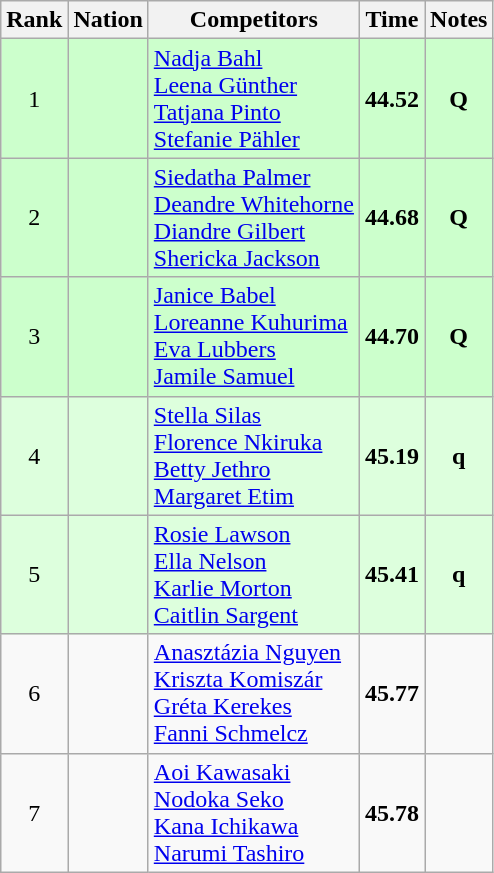<table class="wikitable sortable" style="text-align:center">
<tr>
<th>Rank</th>
<th>Nation</th>
<th>Competitors</th>
<th>Time</th>
<th>Notes</th>
</tr>
<tr bgcolor=ccffcc>
<td>1</td>
<td align=left></td>
<td align=left><a href='#'>Nadja Bahl</a><br><a href='#'>Leena Günther</a><br><a href='#'>Tatjana Pinto</a><br><a href='#'>Stefanie Pähler</a></td>
<td><strong>44.52</strong></td>
<td><strong>Q</strong></td>
</tr>
<tr bgcolor=ccffcc>
<td>2</td>
<td align=left></td>
<td align=left><a href='#'>Siedatha Palmer</a><br><a href='#'>Deandre Whitehorne</a><br><a href='#'>Diandre Gilbert</a><br><a href='#'>Shericka Jackson</a></td>
<td><strong>44.68</strong></td>
<td><strong>Q</strong></td>
</tr>
<tr bgcolor=ccffcc>
<td>3</td>
<td align=left></td>
<td align=left><a href='#'>Janice Babel</a><br><a href='#'>Loreanne Kuhurima</a><br><a href='#'>Eva Lubbers</a><br><a href='#'>Jamile Samuel</a></td>
<td><strong>44.70</strong></td>
<td><strong>Q</strong></td>
</tr>
<tr bgcolor=ddffdd>
<td>4</td>
<td align=left></td>
<td align=left><a href='#'>Stella Silas</a><br><a href='#'>Florence Nkiruka</a><br><a href='#'>Betty Jethro</a><br><a href='#'>Margaret Etim</a></td>
<td><strong>45.19</strong></td>
<td><strong>q</strong></td>
</tr>
<tr bgcolor=ddffdd>
<td>5</td>
<td align=left></td>
<td align=left><a href='#'>Rosie Lawson</a><br><a href='#'>Ella Nelson</a><br><a href='#'>Karlie Morton</a><br><a href='#'>Caitlin Sargent</a></td>
<td><strong>45.41</strong></td>
<td><strong>q</strong></td>
</tr>
<tr>
<td>6</td>
<td align=left></td>
<td align=left><a href='#'>Anasztázia Nguyen</a><br><a href='#'>Kriszta Komiszár</a><br><a href='#'>Gréta Kerekes</a><br><a href='#'>Fanni Schmelcz</a></td>
<td><strong>45.77</strong></td>
<td></td>
</tr>
<tr>
<td>7</td>
<td align=left></td>
<td align=left><a href='#'>Aoi Kawasaki</a><br><a href='#'>Nodoka Seko</a><br><a href='#'>Kana Ichikawa</a><br><a href='#'>Narumi Tashiro</a></td>
<td><strong>45.78</strong></td>
<td></td>
</tr>
</table>
